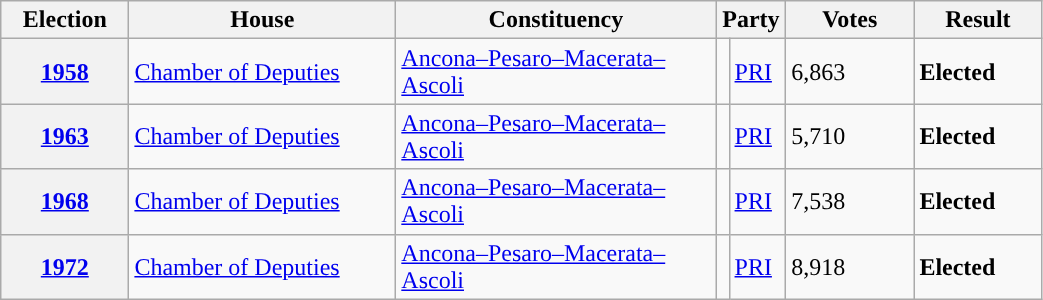<table class=wikitable style="width:55%; border:1px #AAAAFF solid">
<tr>
<th width=12%>Election</th>
<th width=25%>House</th>
<th width=30%>Constituency</th>
<th width=5% colspan="2">Party</th>
<th width=12%>Votes</th>
<th width=12%>Result</th>
</tr>
<tr>
<th><a href='#'>1958</a></th>
<td><a href='#'>Chamber of Deputies</a></td>
<td><a href='#'>Ancona–Pesaro–Macerata–Ascoli</a></td>
<td></td>
<td><a href='#'>PRI</a></td>
<td>6,863</td>
<td> <strong>Elected</strong></td>
</tr>
<tr>
<th><a href='#'>1963</a></th>
<td><a href='#'>Chamber of Deputies</a></td>
<td><a href='#'>Ancona–Pesaro–Macerata–Ascoli</a></td>
<td></td>
<td><a href='#'>PRI</a></td>
<td>5,710</td>
<td> <strong>Elected</strong></td>
</tr>
<tr>
<th><a href='#'>1968</a></th>
<td><a href='#'>Chamber of Deputies</a></td>
<td><a href='#'>Ancona–Pesaro–Macerata–Ascoli</a></td>
<td></td>
<td><a href='#'>PRI</a></td>
<td>7,538</td>
<td> <strong>Elected</strong></td>
</tr>
<tr>
<th><a href='#'>1972</a></th>
<td><a href='#'>Chamber of Deputies</a></td>
<td><a href='#'>Ancona–Pesaro–Macerata–Ascoli</a></td>
<td></td>
<td><a href='#'>PRI</a></td>
<td>8,918</td>
<td> <strong>Elected</strong></td>
</tr>
</table>
